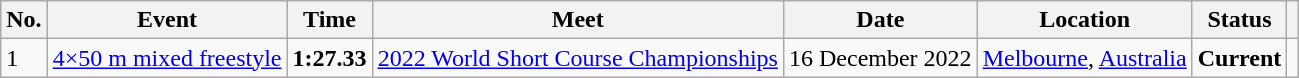<table class="wikitable">
<tr>
<th>No.</th>
<th>Event</th>
<th>Time</th>
<th>Meet</th>
<th>Date</th>
<th>Location</th>
<th>Status</th>
<th></th>
</tr>
<tr>
<td>1</td>
<td><a href='#'>4×50 m mixed freestyle</a></td>
<td style="text-align:center;"><strong>1:27.33</strong></td>
<td><a href='#'>2022 World Short Course Championships</a></td>
<td>16 December 2022</td>
<td><a href='#'>Melbourne</a>, <a href='#'>Australia</a></td>
<td style="text-align:center;"><strong>Current</strong></td>
<td style="text-align:center;"></td>
</tr>
</table>
